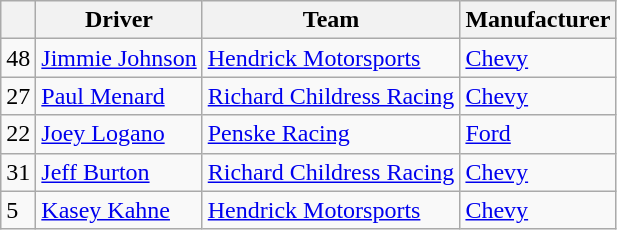<table class="wikitable sortable">
<tr>
<th></th>
<th>Driver</th>
<th>Team</th>
<th>Manufacturer</th>
</tr>
<tr>
<td>48</td>
<td><a href='#'>Jimmie Johnson</a></td>
<td><a href='#'>Hendrick Motorsports</a></td>
<td><a href='#'>Chevy</a></td>
</tr>
<tr>
<td>27</td>
<td><a href='#'>Paul Menard</a></td>
<td><a href='#'>Richard Childress Racing</a></td>
<td><a href='#'>Chevy</a></td>
</tr>
<tr>
<td>22</td>
<td><a href='#'>Joey Logano</a></td>
<td><a href='#'>Penske Racing</a></td>
<td><a href='#'>Ford</a></td>
</tr>
<tr>
<td>31</td>
<td><a href='#'>Jeff Burton</a></td>
<td><a href='#'>Richard Childress Racing</a></td>
<td><a href='#'>Chevy</a></td>
</tr>
<tr>
<td>5</td>
<td><a href='#'>Kasey Kahne</a></td>
<td><a href='#'>Hendrick Motorsports</a></td>
<td><a href='#'>Chevy</a></td>
</tr>
</table>
